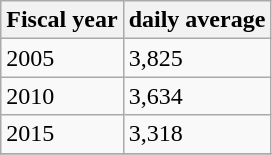<table class="wikitable">
<tr>
<th>Fiscal year</th>
<th>daily average</th>
</tr>
<tr>
<td>2005</td>
<td>3,825</td>
</tr>
<tr>
<td>2010</td>
<td>3,634</td>
</tr>
<tr>
<td>2015</td>
<td>3,318</td>
</tr>
<tr>
</tr>
</table>
